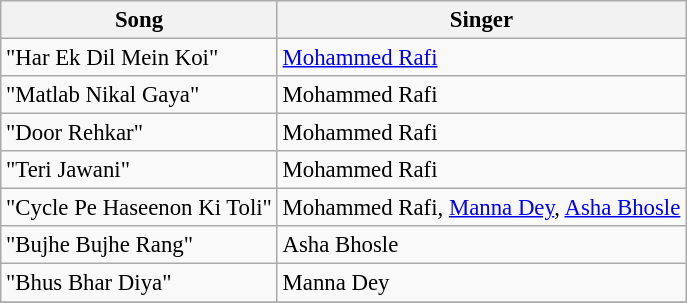<table class="wikitable" style="font-size:95%">
<tr>
<th>Song</th>
<th>Singer</th>
</tr>
<tr>
<td>"Har Ek Dil Mein Koi"</td>
<td><a href='#'>Mohammed Rafi</a></td>
</tr>
<tr>
<td>"Matlab Nikal Gaya"</td>
<td>Mohammed Rafi</td>
</tr>
<tr>
<td>"Door Rehkar"</td>
<td>Mohammed Rafi</td>
</tr>
<tr>
<td>"Teri Jawani"</td>
<td>Mohammed Rafi</td>
</tr>
<tr>
<td>"Cycle Pe Haseenon Ki Toli"</td>
<td>Mohammed Rafi, <a href='#'>Manna Dey</a>, <a href='#'>Asha Bhosle</a></td>
</tr>
<tr>
<td>"Bujhe Bujhe Rang"</td>
<td>Asha Bhosle</td>
</tr>
<tr>
<td>"Bhus Bhar Diya"</td>
<td>Manna Dey</td>
</tr>
<tr>
</tr>
</table>
